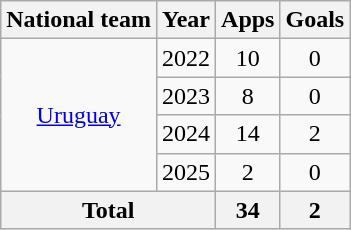<table class="wikitable" style="text-align:center">
<tr>
<th>National team</th>
<th>Year</th>
<th>Apps</th>
<th>Goals</th>
</tr>
<tr>
<td rowspan="4"><a href='#'>Uruguay</a></td>
<td>2022</td>
<td>10</td>
<td>0</td>
</tr>
<tr>
<td>2023</td>
<td>8</td>
<td>0</td>
</tr>
<tr>
<td>2024</td>
<td>14</td>
<td>2</td>
</tr>
<tr>
<td>2025</td>
<td>2</td>
<td>0</td>
</tr>
<tr>
<th colspan="2">Total</th>
<th>34</th>
<th>2</th>
</tr>
</table>
